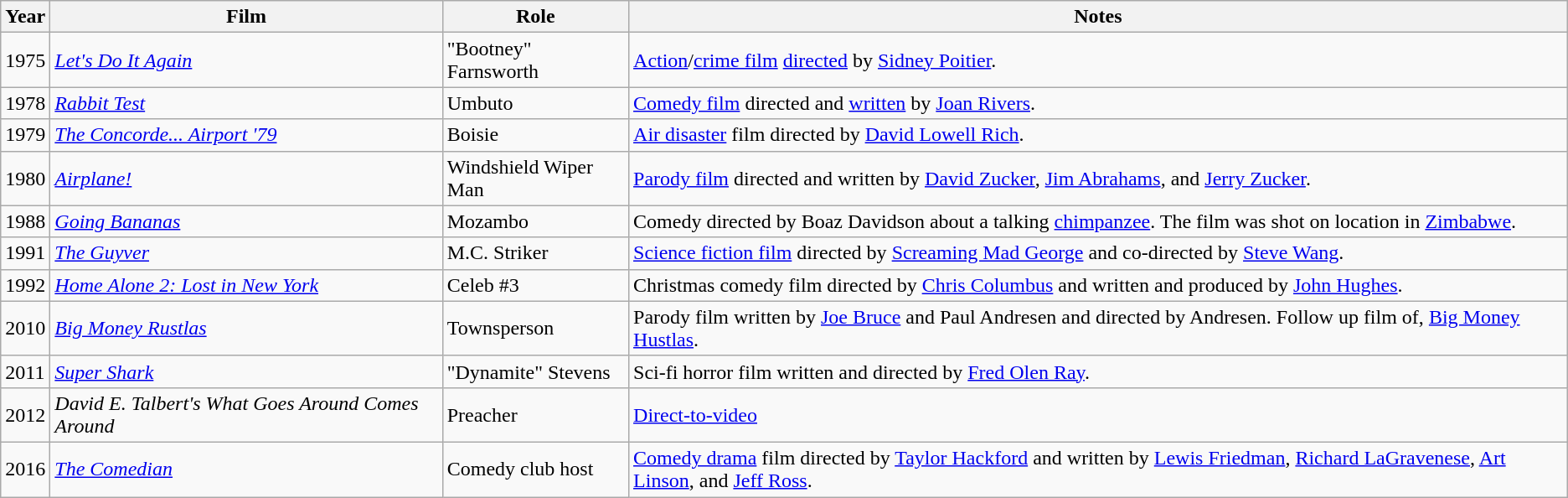<table class="wikitable">
<tr>
<th>Year</th>
<th>Film</th>
<th>Role</th>
<th class="unsortable">Notes</th>
</tr>
<tr>
<td>1975</td>
<td><em><a href='#'>Let's Do It Again</a></em></td>
<td>"Bootney" Farnsworth</td>
<td><a href='#'>Action</a>/<a href='#'>crime film</a> <a href='#'>directed</a> by <a href='#'>Sidney Poitier</a>.</td>
</tr>
<tr>
<td>1978</td>
<td><em><a href='#'>Rabbit Test</a></em></td>
<td>Umbuto</td>
<td><a href='#'>Comedy film</a> directed and <a href='#'>written</a> by <a href='#'>Joan Rivers</a>.</td>
</tr>
<tr>
<td>1979</td>
<td><em><a href='#'>The Concorde... Airport '79</a></em></td>
<td>Boisie</td>
<td><a href='#'>Air disaster</a> film directed by <a href='#'>David Lowell Rich</a>.</td>
</tr>
<tr>
<td>1980</td>
<td><em><a href='#'>Airplane!</a></em></td>
<td>Windshield Wiper Man</td>
<td><a href='#'>Parody film</a> directed and written by <a href='#'>David Zucker</a>, <a href='#'>Jim Abrahams</a>, and <a href='#'>Jerry Zucker</a>.</td>
</tr>
<tr>
<td>1988</td>
<td><em><a href='#'>Going Bananas</a></em></td>
<td>Mozambo</td>
<td>Comedy directed by Boaz Davidson about a talking <a href='#'>chimpanzee</a>.  The film was shot on location in <a href='#'>Zimbabwe</a>.</td>
</tr>
<tr>
<td>1991</td>
<td><em><a href='#'>The Guyver</a></em></td>
<td>M.C. Striker</td>
<td><a href='#'>Science fiction film</a> directed by <a href='#'>Screaming Mad George</a> and co-directed by <a href='#'>Steve Wang</a>.</td>
</tr>
<tr>
<td>1992</td>
<td><em><a href='#'>Home Alone 2: Lost in New York</a> </em></td>
<td>Celeb #3</td>
<td>Christmas comedy film directed by <a href='#'>Chris Columbus</a> and written and produced by <a href='#'>John Hughes</a>.</td>
</tr>
<tr>
<td>2010</td>
<td><em><a href='#'>Big Money Rustlas</a></em></td>
<td>Townsperson</td>
<td>Parody film written by <a href='#'>Joe Bruce</a> and Paul Andresen and directed by Andresen. Follow up film of, <a href='#'>Big Money Hustlas</a>.</td>
</tr>
<tr>
<td>2011</td>
<td><em><a href='#'>Super Shark</a></em></td>
<td>"Dynamite" Stevens</td>
<td>Sci-fi horror film written and directed by <a href='#'>Fred Olen Ray</a>.</td>
</tr>
<tr>
<td>2012</td>
<td><em>David E. Talbert's What Goes Around Comes Around</em></td>
<td>Preacher</td>
<td><a href='#'>Direct-to-video</a></td>
</tr>
<tr>
<td>2016</td>
<td><a href='#'><em>The Comedian</em></a></td>
<td>Comedy club host</td>
<td><a href='#'>Comedy drama</a> film directed by <a href='#'>Taylor Hackford</a> and written by <a href='#'>Lewis Friedman</a>, <a href='#'>Richard LaGravenese</a>, <a href='#'>Art Linson</a>, and <a href='#'>Jeff Ross</a>.</td>
</tr>
</table>
